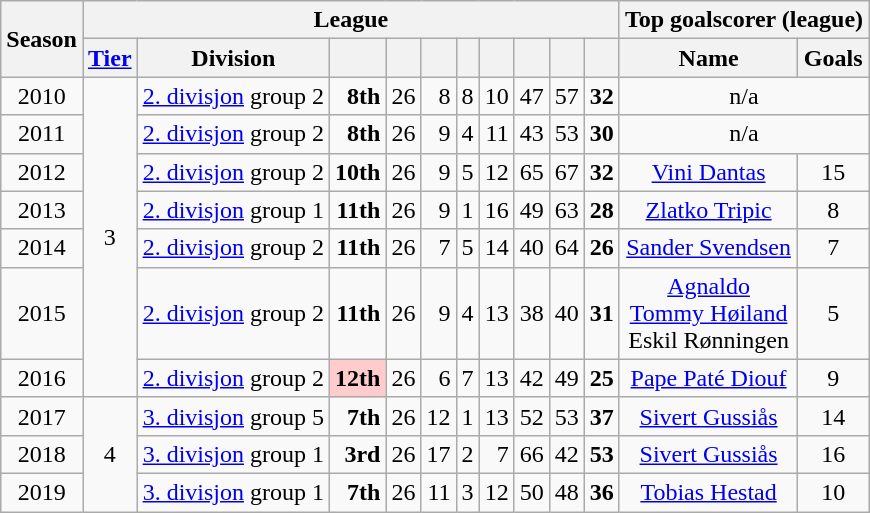<table class="wikitable" style="text-align: center;">
<tr>
<th scope=col rowspan="2">Season</th>
<th scope=col colspan="10" class=unsortable>League</th>
<th colspan="2">Top goalscorer (league)</th>
</tr>
<tr>
<th><a href='#'>Tier</a></th>
<th>Division</th>
<th></th>
<th></th>
<th></th>
<th></th>
<th></th>
<th></th>
<th></th>
<th></th>
<th>Name</th>
<th>Goals</th>
</tr>
<tr>
<td>2010</td>
<td scope=col rowspan="7">3</td>
<td><a href='#'>2. divisjon</a> group 2</td>
<td align=right><strong>8th</strong></td>
<td align=right>26</td>
<td align=right>8</td>
<td align=right>8</td>
<td align=right>10</td>
<td align=right>47</td>
<td align=right>57</td>
<td align=right><strong>32</strong></td>
<td colspan=2>n/a</td>
</tr>
<tr>
<td>2011</td>
<td><a href='#'>2. divisjon</a> group 2</td>
<td align=right><strong>8th</strong></td>
<td align=right>26</td>
<td align=right>9</td>
<td align=right>4</td>
<td align=right>11</td>
<td align=right>43</td>
<td align=right>53</td>
<td align=right><strong>30</strong></td>
<td colspan=2>n/a</td>
</tr>
<tr>
<td>2012</td>
<td><a href='#'>2. divisjon</a> group 2</td>
<td align=right><strong>10th</strong></td>
<td align=right>26</td>
<td align=right>9</td>
<td align=right>5</td>
<td align=right>12</td>
<td align=right>65</td>
<td align=right>67</td>
<td align=right><strong>32</strong></td>
<td><a href='#'>Vini Dantas</a></td>
<td>15</td>
</tr>
<tr>
<td>2013</td>
<td><a href='#'>2. divisjon</a> group 1</td>
<td align=right><strong>11th</strong></td>
<td align=right>26</td>
<td align=right>9</td>
<td align=right>1</td>
<td align=right>16</td>
<td align=right>49</td>
<td align=right>63</td>
<td align=right><strong>28</strong></td>
<td><a href='#'>Zlatko Tripic</a></td>
<td>8</td>
</tr>
<tr>
<td>2014</td>
<td><a href='#'>2. divisjon</a> group 2</td>
<td align=right><strong>11th</strong></td>
<td align=right>26</td>
<td align=right>7</td>
<td align=right>5</td>
<td align=right>14</td>
<td align=right>40</td>
<td align=right>64</td>
<td align=right><strong>26</strong></td>
<td><a href='#'>Sander Svendsen</a></td>
<td>7</td>
</tr>
<tr>
<td>2015</td>
<td><a href='#'>2. divisjon</a> group 2</td>
<td align=right><strong>11th</strong></td>
<td align=right>26</td>
<td align=right>9</td>
<td align=right>4</td>
<td align=right>13</td>
<td align=right>38</td>
<td align=right>40</td>
<td align=right><strong>31</strong></td>
<td><a href='#'>Agnaldo</a><br><a href='#'>Tommy Høiland</a><br>Eskil Rønningen</td>
<td>5</td>
</tr>
<tr>
<td>2016</td>
<td><a href='#'>2. divisjon</a> group 2</td>
<td align=right bgcolor="#FFCCCC"> <strong>12th</strong></td>
<td align=right>26</td>
<td align=right>6</td>
<td align=right>7</td>
<td align=right>13</td>
<td align=right>42</td>
<td align=right>49</td>
<td align=right><strong>25</strong></td>
<td><a href='#'>Pape Paté Diouf</a></td>
<td>9</td>
</tr>
<tr>
<td>2017</td>
<td scope=col rowspan="3">4</td>
<td><a href='#'>3. divisjon</a> group 5</td>
<td align=right><strong>7th</strong></td>
<td align=right>26</td>
<td align=right>12</td>
<td align=right>1</td>
<td align=right>13</td>
<td align=right>52</td>
<td align=right>53</td>
<td align=right><strong>37</strong></td>
<td><a href='#'>Sivert Gussiås</a></td>
<td>14</td>
</tr>
<tr>
<td>2018</td>
<td><a href='#'>3. divisjon</a> group 1</td>
<td align=right><strong>3rd</strong></td>
<td align=right>26</td>
<td align=right>17</td>
<td align=right>2</td>
<td align=right>7</td>
<td align=right>66</td>
<td align=right>42</td>
<td align=right><strong>53</strong></td>
<td><a href='#'>Sivert Gussiås</a></td>
<td>16</td>
</tr>
<tr>
<td>2019</td>
<td><a href='#'>3. divisjon</a> group 1</td>
<td align=right><strong>7th</strong></td>
<td align=right>26</td>
<td align=right>11</td>
<td align=right>3</td>
<td align=right>12</td>
<td align=right>50</td>
<td align=right>48</td>
<td align=right><strong>36</strong></td>
<td><a href='#'>Tobias Hestad</a></td>
<td>10</td>
</tr>
</table>
